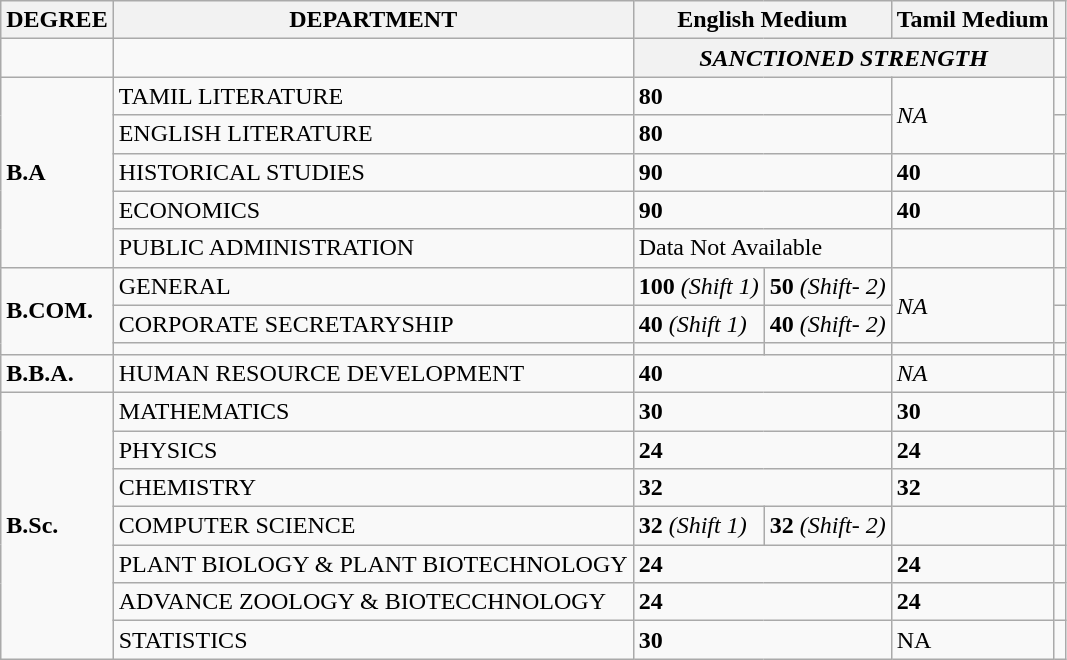<table class="wikitable sortable">
<tr>
<th><strong>DEGREE</strong></th>
<th><strong>DEPARTMENT</strong></th>
<th colspan="2">English Medium</th>
<th>Tamil Medium</th>
<th></th>
</tr>
<tr>
<td></td>
<td></td>
<th colspan="3"><em>SANCTIONED STRENGTH</em></th>
<td></td>
</tr>
<tr>
<td rowspan="5"><strong>B.A</strong></td>
<td>TAMIL LITERATURE</td>
<td colspan="2"><strong>80</strong></td>
<td rowspan="2"><em>NA</em></td>
<td></td>
</tr>
<tr>
<td>ENGLISH LITERATURE</td>
<td colspan="2"><strong>80</strong></td>
<td></td>
</tr>
<tr>
<td>HISTORICAL STUDIES</td>
<td colspan="2"><strong>90</strong></td>
<td><strong>40</strong></td>
<td></td>
</tr>
<tr>
<td>ECONOMICS</td>
<td colspan="2"><strong>90</strong></td>
<td><strong>40</strong></td>
<td></td>
</tr>
<tr>
<td>PUBLIC ADMINISTRATION</td>
<td colspan="2">Data Not Available</td>
<td></td>
<td></td>
</tr>
<tr>
<td rowspan="3"><strong>B.COM.</strong></td>
<td>GENERAL</td>
<td><strong>100</strong> <em>(Shift 1)</em></td>
<td><strong>50</strong> <em>(Shift- 2)</em></td>
<td rowspan="2"><em>NA</em></td>
<td></td>
</tr>
<tr>
<td>CORPORATE SECRETARYSHIP</td>
<td><strong>40</strong> <em>(Shift 1)</em></td>
<td><strong>40</strong> <em>(Shift- 2)</em></td>
<td></td>
</tr>
<tr>
<td></td>
<td></td>
<td></td>
<td></td>
</tr>
<tr>
<td><strong>B.B.A.</strong></td>
<td>HUMAN RESOURCE DEVELOPMENT</td>
<td colspan="2"><strong>40</strong></td>
<td><em>NA</em></td>
<td></td>
</tr>
<tr>
<td rowspan="7"><strong>B.Sc.</strong></td>
<td>MATHEMATICS</td>
<td colspan="2"><strong>30</strong></td>
<td><strong>30</strong></td>
<td></td>
</tr>
<tr>
<td>PHYSICS</td>
<td colspan="2"><strong>24</strong></td>
<td><strong>24</strong></td>
<td></td>
</tr>
<tr>
<td>CHEMISTRY</td>
<td colspan="2"><strong>32</strong></td>
<td><strong>32</strong></td>
<td></td>
</tr>
<tr>
<td>COMPUTER SCIENCE</td>
<td><strong>32</strong> <em>(Shift 1)</em></td>
<td><strong>32</strong> <em>(Shift- 2)</em></td>
<td></td>
<td></td>
</tr>
<tr>
<td>PLANT BIOLOGY & PLANT BIOTECHNOLOGY</td>
<td colspan="2"><strong>24</strong></td>
<td><strong>24</strong></td>
<td></td>
</tr>
<tr>
<td>ADVANCE ZOOLOGY & BIOTECCHNOLOGY</td>
<td colspan="2"><strong>24</strong></td>
<td><strong>24</strong></td>
<td></td>
</tr>
<tr>
<td>STATISTICS</td>
<td colspan="2"><strong>30</strong></td>
<td>NA</td>
<td></td>
</tr>
</table>
